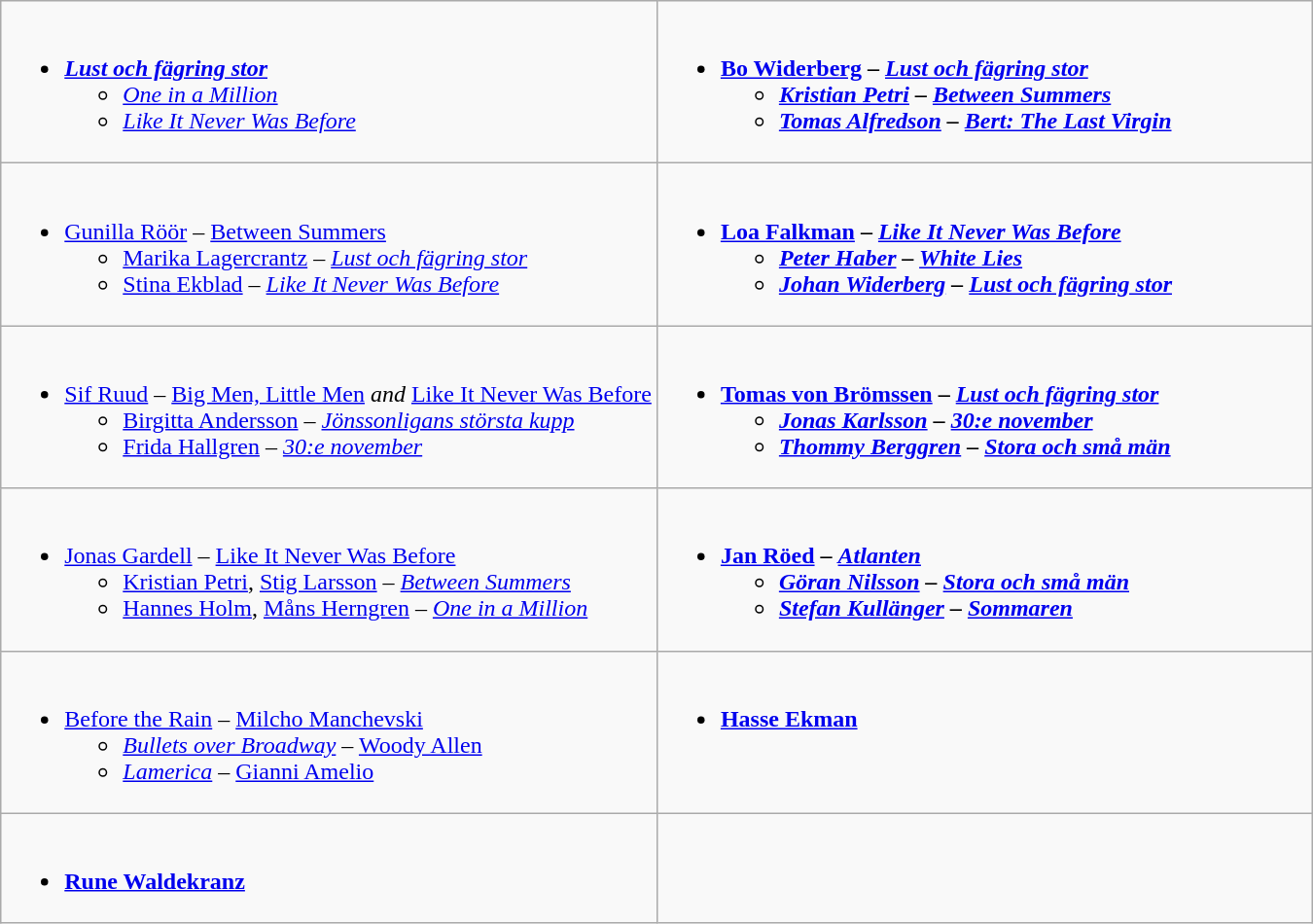<table class=wikitable style="width="150%">
<tr>
<td valign="top" width:50%"><br><ul><li><strong><em><a href='#'>Lust och fägring stor</a></em></strong><ul><li><em><a href='#'>One in a Million</a></em></li><li><em><a href='#'>Like It Never Was Before</a></em></li></ul></li></ul></td>
<td valign="top" width:50%"><br><ul><li><strong><a href='#'>Bo Widerberg</a> – <em><a href='#'>Lust och fägring stor</a><strong><em><ul><li><a href='#'>Kristian Petri</a> – </em><a href='#'>Between Summers</a><em></li><li><a href='#'>Tomas Alfredson</a> – </em><a href='#'>Bert: The Last Virgin</a><em></li></ul></li></ul></td>
</tr>
<tr>
<td valign="top" width="50%"><br><ul><li></strong><a href='#'>Gunilla Röör</a> – </em><a href='#'>Between Summers</a></em></strong><ul><li><a href='#'>Marika Lagercrantz</a> – <em><a href='#'>Lust och fägring stor</a></em></li><li><a href='#'>Stina Ekblad</a> – <em><a href='#'>Like It Never Was Before</a></em></li></ul></li></ul></td>
<td valign="top" width="50%"><br><ul><li><strong><a href='#'>Loa Falkman</a> – <em><a href='#'>Like It Never Was Before</a><strong><em><ul><li><a href='#'>Peter Haber</a> – </em><a href='#'>White Lies</a><em></li><li><a href='#'>Johan Widerberg</a> – </em><a href='#'>Lust och fägring stor</a><em></li></ul></li></ul></td>
</tr>
<tr>
<td valign="top" width="50%"><br><ul><li></strong><a href='#'>Sif Ruud</a> – </em><a href='#'>Big Men, Little Men</a><em> and </em><a href='#'>Like It Never Was Before</a></em></strong><ul><li><a href='#'>Birgitta Andersson</a> – <em><a href='#'>Jönssonligans största kupp</a></em></li><li><a href='#'>Frida Hallgren</a> – <em><a href='#'>30:e november</a></em></li></ul></li></ul></td>
<td valign="top" width="50%"><br><ul><li><strong><a href='#'>Tomas von Brömssen</a> – <em><a href='#'>Lust och fägring stor</a><strong><em><ul><li><a href='#'>Jonas Karlsson</a> – </em><a href='#'>30:e november</a><em></li><li><a href='#'>Thommy Berggren</a> – </em><a href='#'>Stora och små män</a><em></li></ul></li></ul></td>
</tr>
<tr>
<td valign="top" width="50%"><br><ul><li></strong><a href='#'>Jonas Gardell</a> – </em><a href='#'>Like It Never Was Before</a></em></strong><ul><li><a href='#'>Kristian Petri</a>, <a href='#'>Stig Larsson</a> – <em><a href='#'>Between Summers</a></em></li><li><a href='#'>Hannes Holm</a>, <a href='#'>Måns Herngren</a> – <em><a href='#'>One in a Million</a></em></li></ul></li></ul></td>
<td valign="top" width="50%"><br><ul><li><strong><a href='#'>Jan Röed</a> – <em><a href='#'>Atlanten</a><strong><em><ul><li><a href='#'>Göran Nilsson</a> – </em><a href='#'>Stora och små män</a><em></li><li><a href='#'>Stefan Kullänger</a> – </em><a href='#'>Sommaren</a><em></li></ul></li></ul></td>
</tr>
<tr>
<td valign="top" width="50%"><br><ul><li> </em></strong><a href='#'>Before the Rain</a></em> – <a href='#'>Milcho Manchevski</a></strong><ul><li> <em><a href='#'>Bullets over Broadway</a></em> – <a href='#'>Woody Allen</a></li><li> <em><a href='#'>Lamerica</a></em> – <a href='#'>Gianni Amelio</a></li></ul></li></ul></td>
<td valign="top" width="50%"><br><ul><li><strong><a href='#'>Hasse Ekman</a></strong></li></ul></td>
</tr>
<tr>
<td valign="top" width="50%"><br><ul><li><strong><a href='#'>Rune Waldekranz</a></strong></li></ul></td>
</tr>
</table>
